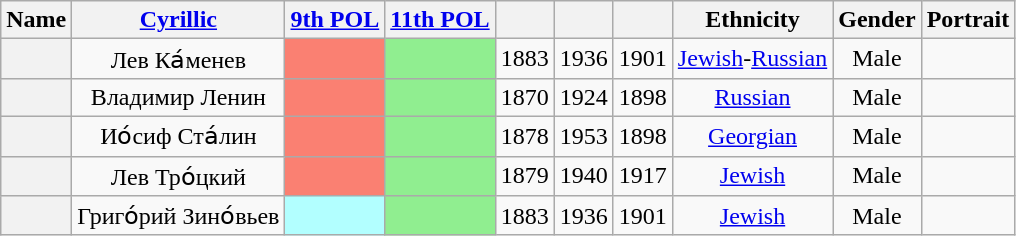<table class="wikitable sortable" style=text-align:center>
<tr>
<th scope="col">Name</th>
<th scope="col" class="unsortable"><a href='#'>Cyrillic</a></th>
<th scope="col"><a href='#'>9th POL</a></th>
<th scope="col"><a href='#'>11th POL</a></th>
<th scope="col"></th>
<th scope="col"></th>
<th scope="col"></th>
<th scope="col">Ethnicity</th>
<th scope="col">Gender</th>
<th scope="col" class="unsortable">Portrait</th>
</tr>
<tr>
<th align="center" scope="row" style="font-weight:normal;"></th>
<td>Лев Ка́менев</td>
<td bgcolor = Salmon></td>
<td bgcolor = LightGreen></td>
<td>1883</td>
<td>1936</td>
<td>1901</td>
<td><a href='#'>Jewish</a>-<a href='#'>Russian</a><br></td>
<td>Male</td>
<td></td>
</tr>
<tr>
<th align="center" scope="row" style="font-weight:normal;"></th>
<td>Владимир Ленин</td>
<td bgcolor = Salmon></td>
<td bgcolor = LightGreen></td>
<td>1870</td>
<td>1924</td>
<td>1898</td>
<td><a href='#'>Russian</a></td>
<td>Male</td>
<td></td>
</tr>
<tr>
<th align="center" scope="row" style="font-weight:normal;"></th>
<td>Ио́сиф Ста́лин</td>
<td bgcolor = Salmon></td>
<td bgcolor = LightGreen></td>
<td>1878</td>
<td>1953</td>
<td>1898</td>
<td><a href='#'>Georgian</a></td>
<td>Male</td>
<td></td>
</tr>
<tr>
<th align="center" scope="row" style="font-weight:normal;"></th>
<td>Лев Тро́цкий</td>
<td bgcolor = Salmon></td>
<td bgcolor = LightGreen></td>
<td>1879</td>
<td>1940</td>
<td>1917</td>
<td><a href='#'>Jewish</a></td>
<td>Male</td>
<td></td>
</tr>
<tr>
<th align="center" scope="row" style="font-weight:normal;"></th>
<td>Григо́рий Зино́вьев</td>
<td bgcolor = #B2FFFF></td>
<td bgcolor = LightGreen></td>
<td>1883</td>
<td>1936</td>
<td>1901</td>
<td><a href='#'>Jewish</a></td>
<td>Male</td>
<td></td>
</tr>
</table>
